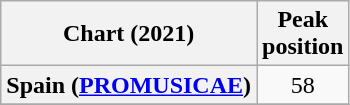<table class="wikitable sortable plainrowheaders" style="text-align:center">
<tr>
<th scope="col">Chart (2021)</th>
<th scope="col">Peak<br>position</th>
</tr>
<tr>
<th scope="row">Spain (<a href='#'>PROMUSICAE</a>)</th>
<td>58</td>
</tr>
<tr>
</tr>
</table>
